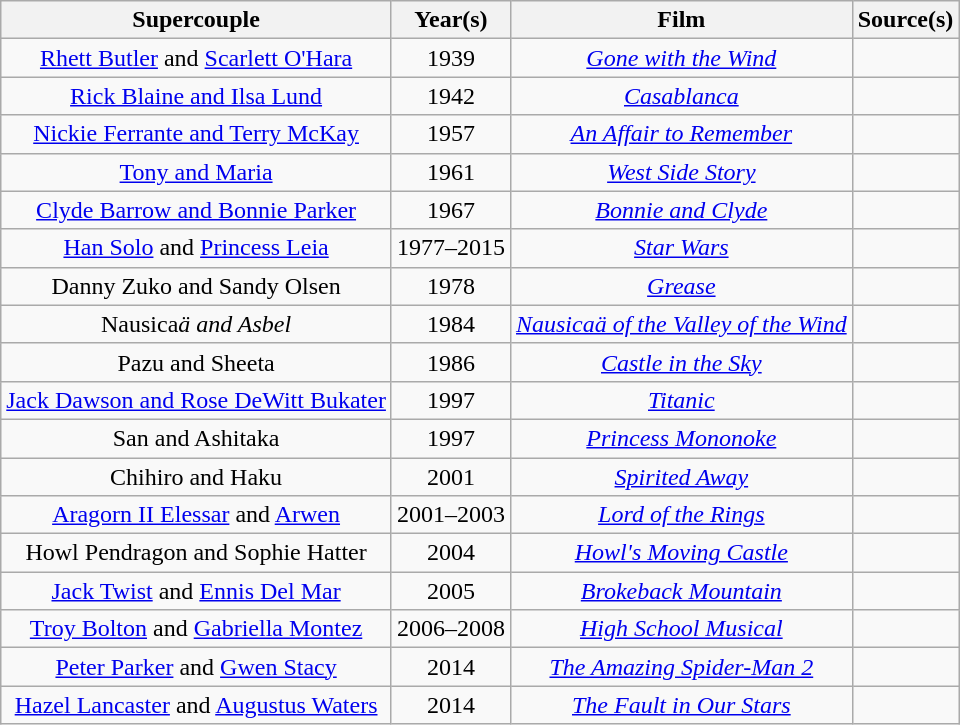<table class="wikitable plainrowheaders" style="text-align:center">
<tr>
<th scope="col">Supercouple</th>
<th scope="col">Year(s)</th>
<th scope="col">Film</th>
<th scope="col">Source(s)</th>
</tr>
<tr>
<td scope="row"><a href='#'>Rhett Butler</a> and <a href='#'>Scarlett O'Hara</a></td>
<td>1939</td>
<td><em><a href='#'>Gone with the Wind</a></em></td>
<td></td>
</tr>
<tr>
<td scope="row"><a href='#'>Rick Blaine and Ilsa Lund</a></td>
<td>1942</td>
<td><em><a href='#'>Casablanca</a></em></td>
<td></td>
</tr>
<tr>
<td scope="row"><a href='#'>Nickie Ferrante and Terry McKay</a></td>
<td>1957</td>
<td><em><a href='#'>An Affair to Remember</a></em></td>
<td></td>
</tr>
<tr>
<td scope="row"><a href='#'>Tony and Maria</a></td>
<td>1961</td>
<td><em><a href='#'>West Side Story</a></em></td>
<td></td>
</tr>
<tr>
<td scope="row"><a href='#'>Clyde Barrow and Bonnie Parker</a></td>
<td>1967</td>
<td><em><a href='#'>Bonnie and Clyde</a></em></td>
<td></td>
</tr>
<tr>
<td><a href='#'>Han Solo</a> and <a href='#'>Princess Leia</a></td>
<td>1977–2015</td>
<td><em><a href='#'>Star Wars</a></em></td>
<td></td>
</tr>
<tr>
<td Scope="row">Danny Zuko and Sandy Olsen</td>
<td>1978</td>
<td><em><a href='#'>Grease</a></em></td>
<td></td>
</tr>
<tr>
<td>Nausica<em>ä and Asbel</em></td>
<td>1984</td>
<td><em><a href='#'>Nausicaä of the Valley of the Wind</a></em></td>
<td></td>
</tr>
<tr>
<td>Pazu and Sheeta</td>
<td>1986</td>
<td><em><a href='#'>Castle in the Sky</a></em></td>
<td></td>
</tr>
<tr>
<td scope="row"><a href='#'>Jack Dawson and Rose DeWitt Bukater</a></td>
<td>1997</td>
<td><em><a href='#'>Titanic</a></em></td>
<td></td>
</tr>
<tr>
<td>San and Ashitaka</td>
<td>1997</td>
<td><em><a href='#'>Princess Mononoke</a></em></td>
<td></td>
</tr>
<tr>
<td>Chihiro and Haku</td>
<td>2001</td>
<td><em><a href='#'>Spirited Away</a></em></td>
<td></td>
</tr>
<tr>
<td><a href='#'>Aragorn II Elessar</a> and <a href='#'>Arwen</a></td>
<td>2001–2003</td>
<td><a href='#'><em>Lord of the Rings</em></a></td>
<td></td>
</tr>
<tr>
<td>Howl Pendragon and Sophie Hatter</td>
<td>2004</td>
<td><em><a href='#'>Howl's Moving Castle</a></em></td>
<td></td>
</tr>
<tr>
<td scope="row"><a href='#'>Jack Twist</a> and <a href='#'>Ennis Del Mar</a></td>
<td>2005</td>
<td><em><a href='#'>Brokeback Mountain</a></em></td>
<td></td>
</tr>
<tr>
<td><a href='#'>Troy Bolton</a> and <a href='#'>Gabriella Montez</a></td>
<td>2006–2008</td>
<td><a href='#'><em>High School Musical</em></a></td>
<td></td>
</tr>
<tr>
<td><a href='#'>Peter Parker</a> and <a href='#'>Gwen Stacy</a></td>
<td>2014</td>
<td><em><a href='#'>The Amazing Spider-Man 2</a></em></td>
<td></td>
</tr>
<tr>
<td><a href='#'>Hazel Lancaster</a> and <a href='#'>Augustus Waters</a></td>
<td>2014</td>
<td><em><a href='#'>The Fault in Our Stars</a></em></td>
<td></td>
</tr>
</table>
